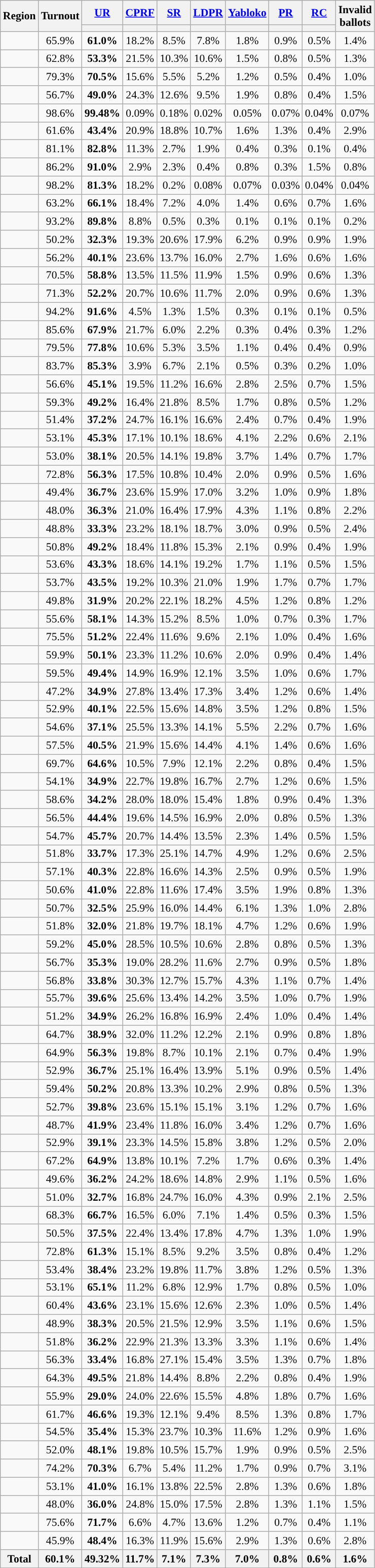<table class="wikitable sortable" style="font-size:90%; text-align:center">
<tr>
<th rowspan=2>Region</th>
<th rowspan=2>Turnout</th>
<th><a href='#'>UR</a></th>
<th><a href='#'>CPRF</a></th>
<th><a href='#'>SR</a></th>
<th><a href='#'>LDPR</a></th>
<th><a href='#'>Yabloko</a></th>
<th><a href='#'>PR</a></th>
<th><a href='#'>RC</a></th>
<th rowspan=2>Invalid<br>ballots</th>
</tr>
<tr>
<th style="background-color:"></th>
<th style="background-color:"></th>
<th style="background-color:"></th>
<th style="background-color:"></th>
<th style="background-color:"></th>
<th style="background-color:"></th>
<th style="background-color:"></th>
</tr>
<tr>
<td align="left"></td>
<td>65.9%</td>
<td><strong>61.0%</strong></td>
<td>18.2%</td>
<td>8.5%</td>
<td>7.8%</td>
<td>1.8%</td>
<td>0.9%</td>
<td>0.5%</td>
<td>1.4%</td>
</tr>
<tr>
<td align="left"></td>
<td>62.8%</td>
<td><strong>53.3%</strong></td>
<td>21.5%</td>
<td>10.3%</td>
<td>10.6%</td>
<td>1.5%</td>
<td>0.8%</td>
<td>0.5%</td>
<td>1.3%</td>
</tr>
<tr>
<td align="left"></td>
<td>79.3%</td>
<td><strong>70.5%</strong></td>
<td>15.6%</td>
<td>5.5%</td>
<td>5.2%</td>
<td>1.2%</td>
<td>0.5%</td>
<td>0.4%</td>
<td>1.0%</td>
</tr>
<tr>
<td align="left"></td>
<td>56.7%</td>
<td><strong>49.0%</strong></td>
<td>24.3%</td>
<td>12.6%</td>
<td>9.5%</td>
<td>1.9%</td>
<td>0.8%</td>
<td>0.4%</td>
<td>1.5%</td>
</tr>
<tr>
<td align="left"></td>
<td>98.6%</td>
<td><strong>99.48%</strong></td>
<td>0.09%</td>
<td>0.18%</td>
<td>0.02%</td>
<td>0.05%</td>
<td>0.07%</td>
<td>0.04%</td>
<td>0.07%</td>
</tr>
<tr>
<td align="left"></td>
<td>61.6%</td>
<td><strong>43.4%</strong></td>
<td>20.9%</td>
<td>18.8%</td>
<td>10.7%</td>
<td>1.6%</td>
<td>1.3%</td>
<td>0.4%</td>
<td>2.9%</td>
</tr>
<tr>
<td align="left"></td>
<td>81.1%</td>
<td><strong>82.8%</strong></td>
<td>11.3%</td>
<td>2.7%</td>
<td>1.9%</td>
<td>0.4%</td>
<td>0.3%</td>
<td>0.1%</td>
<td>0.4%</td>
</tr>
<tr>
<td align="left"></td>
<td>86.2%</td>
<td><strong>91.0%</strong></td>
<td>2.9%</td>
<td>2.3%</td>
<td>0.4%</td>
<td>0.8%</td>
<td>0.3%</td>
<td>1.5%</td>
<td>0.8%</td>
</tr>
<tr>
<td align="left"></td>
<td>98.2%</td>
<td><strong>81.3%</strong></td>
<td>18.2%</td>
<td>0.2%</td>
<td>0.08%</td>
<td>0.07%</td>
<td>0.03%</td>
<td>0.04%</td>
<td>0.04%</td>
</tr>
<tr>
<td align="left"></td>
<td>63.2%</td>
<td><strong>66.1%</strong></td>
<td>18.4%</td>
<td>7.2%</td>
<td>4.0%</td>
<td>1.4%</td>
<td>0.6%</td>
<td>0.7%</td>
<td>1.6%</td>
</tr>
<tr>
<td align="left"></td>
<td>93.2%</td>
<td><strong>89.8%</strong></td>
<td>8.8%</td>
<td>0.5%</td>
<td>0.3%</td>
<td>0.1%</td>
<td>0.1%</td>
<td>0.1%</td>
<td>0.2%</td>
</tr>
<tr>
<td align="left"></td>
<td>50.2%</td>
<td><strong>32.3%</strong></td>
<td>19.3%</td>
<td>20.6%</td>
<td>17.9%</td>
<td>6.2%</td>
<td>0.9%</td>
<td>0.9%</td>
<td>1.9%</td>
</tr>
<tr>
<td align="left"></td>
<td>56.2%</td>
<td><strong>40.1%</strong></td>
<td>23.6%</td>
<td>13.7%</td>
<td>16.0%</td>
<td>2.7%</td>
<td>1.6%</td>
<td>0.6%</td>
<td>1.6%</td>
</tr>
<tr>
<td align="left"></td>
<td>70.5%</td>
<td><strong>58.8%</strong></td>
<td>13.5%</td>
<td>11.5%</td>
<td>11.9%</td>
<td>1.5%</td>
<td>0.9%</td>
<td>0.6%</td>
<td>1.3%</td>
</tr>
<tr>
<td align="left"></td>
<td>71.3%</td>
<td><strong>52.2%</strong></td>
<td>20.7%</td>
<td>10.6%</td>
<td>11.7%</td>
<td>2.0%</td>
<td>0.9%</td>
<td>0.6%</td>
<td>1.3%</td>
</tr>
<tr>
<td align="left"></td>
<td>94.2%</td>
<td><strong>91.6%</strong></td>
<td>4.5%</td>
<td>1.3%</td>
<td>1.5%</td>
<td>0.3%</td>
<td>0.1%</td>
<td>0.1%</td>
<td>0.5%</td>
</tr>
<tr>
<td align="left"></td>
<td>85.6%</td>
<td><strong>67.9%</strong></td>
<td>21.7%</td>
<td>6.0%</td>
<td>2.2%</td>
<td>0.3%</td>
<td>0.4%</td>
<td>0.3%</td>
<td>1.2%</td>
</tr>
<tr>
<td align="left"></td>
<td>79.5%</td>
<td><strong>77.8%</strong></td>
<td>10.6%</td>
<td>5.3%</td>
<td>3.5%</td>
<td>1.1%</td>
<td>0.4%</td>
<td>0.4%</td>
<td>0.9%</td>
</tr>
<tr>
<td align="left"></td>
<td>83.7%</td>
<td><strong>85.3%</strong></td>
<td>3.9%</td>
<td>6.7%</td>
<td>2.1%</td>
<td>0.5%</td>
<td>0.3%</td>
<td>0.2%</td>
<td>1.0%</td>
</tr>
<tr>
<td align="left"></td>
<td>56.6%</td>
<td><strong>45.1%</strong></td>
<td>19.5%</td>
<td>11.2%</td>
<td>16.6%</td>
<td>2.8%</td>
<td>2.5%</td>
<td>0.7%</td>
<td>1.5%</td>
</tr>
<tr>
<td align="left"></td>
<td>59.3%</td>
<td><strong>49.2%</strong></td>
<td>16.4%</td>
<td>21.8%</td>
<td>8.5%</td>
<td>1.7%</td>
<td>0.8%</td>
<td>0.5%</td>
<td>1.2%</td>
</tr>
<tr>
<td align="left"></td>
<td>51.4%</td>
<td><strong>37.2%</strong></td>
<td>24.7%</td>
<td>16.1%</td>
<td>16.6%</td>
<td>2.4%</td>
<td>0.7%</td>
<td>0.4%</td>
<td>1.9%</td>
</tr>
<tr>
<td align="left"></td>
<td>53.1%</td>
<td><strong>45.3%</strong></td>
<td>17.1%</td>
<td>10.1%</td>
<td>18.6%</td>
<td>4.1%</td>
<td>2.2%</td>
<td>0.6%</td>
<td>2.1%</td>
</tr>
<tr>
<td align="left"></td>
<td>53.0%</td>
<td><strong>38.1%</strong></td>
<td>20.5%</td>
<td>14.1%</td>
<td>19.8%</td>
<td>3.7%</td>
<td>1.4%</td>
<td>0.7%</td>
<td>1.7%</td>
</tr>
<tr>
<td align="left"></td>
<td>72.8%</td>
<td><strong>56.3%</strong></td>
<td>17.5%</td>
<td>10.8%</td>
<td>10.4%</td>
<td>2.0%</td>
<td>0.9%</td>
<td>0.5%</td>
<td>1.6%</td>
</tr>
<tr>
<td align="left"></td>
<td>49.4%</td>
<td><strong>36.7%</strong></td>
<td>23.6%</td>
<td>15.9%</td>
<td>17.0%</td>
<td>3.2%</td>
<td>1.0%</td>
<td>0.9%</td>
<td>1.8%</td>
</tr>
<tr>
<td align="left"></td>
<td>48.0%</td>
<td><strong>36.3%</strong></td>
<td>21.0%</td>
<td>16.4%</td>
<td>17.9%</td>
<td>4.3%</td>
<td>1.1%</td>
<td>0.8%</td>
<td>2.2%</td>
</tr>
<tr>
<td align="left"></td>
<td>48.8%</td>
<td><strong>33.3%</strong></td>
<td>23.2%</td>
<td>18.1%</td>
<td>18.7%</td>
<td>3.0%</td>
<td>0.9%</td>
<td>0.5%</td>
<td>2.4%</td>
</tr>
<tr>
<td align="left"></td>
<td>50.8%</td>
<td><strong>49.2%</strong></td>
<td>18.4%</td>
<td>11.8%</td>
<td>15.3%</td>
<td>2.1%</td>
<td>0.9%</td>
<td>0.4%</td>
<td>1.9%</td>
</tr>
<tr>
<td align="left"></td>
<td>53.6%</td>
<td><strong>43.3%</strong></td>
<td>18.6%</td>
<td>14.1%</td>
<td>19.2%</td>
<td>1.7%</td>
<td>1.1%</td>
<td>0.5%</td>
<td>1.5%</td>
</tr>
<tr>
<td align="left"></td>
<td>53.7%</td>
<td><strong>43.5%</strong></td>
<td>19.2%</td>
<td>10.3%</td>
<td>21.0%</td>
<td>1.9%</td>
<td>1.7%</td>
<td>0.7%</td>
<td>1.7%</td>
</tr>
<tr>
<td align="left"></td>
<td>49.8%</td>
<td><strong>31.9%</strong></td>
<td>20.2%</td>
<td>22.1%</td>
<td>18.2%</td>
<td>4.5%</td>
<td>1.2%</td>
<td>0.8%</td>
<td>1.2%</td>
</tr>
<tr>
<td align="left"></td>
<td>55.6%</td>
<td><strong>58.1%</strong></td>
<td>14.3%</td>
<td>15.2%</td>
<td>8.5%</td>
<td>1.0%</td>
<td>0.7%</td>
<td>0.3%</td>
<td>1.7%</td>
</tr>
<tr>
<td align="left"></td>
<td>75.5%</td>
<td><strong>51.2%</strong></td>
<td>22.4%</td>
<td>11.6%</td>
<td>9.6%</td>
<td>2.1%</td>
<td>1.0%</td>
<td>0.4%</td>
<td>1.6%</td>
</tr>
<tr>
<td align="left"></td>
<td>59.9%</td>
<td><strong>50.1%</strong></td>
<td>23.3%</td>
<td>11.2%</td>
<td>10.6%</td>
<td>2.0%</td>
<td>0.9%</td>
<td>0.4%</td>
<td>1.4%</td>
</tr>
<tr>
<td align="left"></td>
<td>59.5%</td>
<td><strong>49.4%</strong></td>
<td>14.9%</td>
<td>16.9%</td>
<td>12.1%</td>
<td>3.5%</td>
<td>1.0%</td>
<td>0.6%</td>
<td>1.7%</td>
</tr>
<tr>
<td align="left"></td>
<td>47.2%</td>
<td><strong>34.9%</strong></td>
<td>27.8%</td>
<td>13.4%</td>
<td>17.3%</td>
<td>3.4%</td>
<td>1.2%</td>
<td>0.6%</td>
<td>1.4%</td>
</tr>
<tr>
<td align="left"></td>
<td>52.9%</td>
<td><strong>40.1%</strong></td>
<td>22.5%</td>
<td>15.6%</td>
<td>14.8%</td>
<td>3.5%</td>
<td>1.2%</td>
<td>0.8%</td>
<td>1.5%</td>
</tr>
<tr>
<td align="left"></td>
<td>54.6%</td>
<td><strong>37.1%</strong></td>
<td>25.5%</td>
<td>13.3%</td>
<td>14.1%</td>
<td>5.5%</td>
<td>2.2%</td>
<td>0.7%</td>
<td>1.6%</td>
</tr>
<tr>
<td align="left"></td>
<td>57.5%</td>
<td><strong>40.5%</strong></td>
<td>21.9%</td>
<td>15.6%</td>
<td>14.4%</td>
<td>4.1%</td>
<td>1.4%</td>
<td>0.6%</td>
<td>1.6%</td>
</tr>
<tr>
<td align="left"></td>
<td>69.7%</td>
<td><strong>64.6%</strong></td>
<td>10.5%</td>
<td>7.9%</td>
<td>12.1%</td>
<td>2.2%</td>
<td>0.8%</td>
<td>0.4%</td>
<td>1.5%</td>
</tr>
<tr>
<td align="left"></td>
<td>54.1%</td>
<td><strong>34.9%</strong></td>
<td>22.7%</td>
<td>19.8%</td>
<td>16.7%</td>
<td>2.7%</td>
<td>1.2%</td>
<td>0.6%</td>
<td>1.5%</td>
</tr>
<tr>
<td align="left"></td>
<td>58.6%</td>
<td><strong>34.2%</strong></td>
<td>28.0%</td>
<td>18.0%</td>
<td>15.4%</td>
<td>1.8%</td>
<td>0.9%</td>
<td>0.4%</td>
<td>1.3%</td>
</tr>
<tr>
<td align="left"></td>
<td>56.5%</td>
<td><strong>44.4%</strong></td>
<td>19.6%</td>
<td>14.5%</td>
<td>16.9%</td>
<td>2.0%</td>
<td>0.8%</td>
<td>0.5%</td>
<td>1.3%</td>
</tr>
<tr>
<td align="left"></td>
<td>54.7%</td>
<td><strong>45.7%</strong></td>
<td>20.7%</td>
<td>14.4%</td>
<td>13.5%</td>
<td>2.3%</td>
<td>1.4%</td>
<td>0.5%</td>
<td>1.5%</td>
</tr>
<tr>
<td align="left"></td>
<td>51.8%</td>
<td><strong>33.7%</strong></td>
<td>17.3%</td>
<td>25.1%</td>
<td>14.7%</td>
<td>4.9%</td>
<td>1.2%</td>
<td>0.6%</td>
<td>2.5%</td>
</tr>
<tr>
<td align="left"></td>
<td>57.1%</td>
<td><strong>40.3%</strong></td>
<td>22.8%</td>
<td>16.6%</td>
<td>14.3%</td>
<td>2.5%</td>
<td>0.9%</td>
<td>0.5%</td>
<td>1.9%</td>
</tr>
<tr>
<td align="left"></td>
<td>50.6%</td>
<td><strong>41.0%</strong></td>
<td>22.8%</td>
<td>11.6%</td>
<td>17.4%</td>
<td>3.5%</td>
<td>1.9%</td>
<td>0.8%</td>
<td>1.3%</td>
</tr>
<tr>
<td align="left"></td>
<td>50.7%</td>
<td><strong>32.5%</strong></td>
<td>25.9%</td>
<td>16.0%</td>
<td>14.4%</td>
<td>6.1%</td>
<td>1.3%</td>
<td>1.0%</td>
<td>2.8%</td>
</tr>
<tr>
<td align="left"></td>
<td>51.8%</td>
<td><strong>32.0%</strong></td>
<td>21.8%</td>
<td>19.7%</td>
<td>18.1%</td>
<td>4.7%</td>
<td>1.2%</td>
<td>0.6%</td>
<td>1.9%</td>
</tr>
<tr>
<td align="left"></td>
<td>59.2%</td>
<td><strong>45.0%</strong></td>
<td>28.5%</td>
<td>10.5%</td>
<td>10.6%</td>
<td>2.8%</td>
<td>0.8%</td>
<td>0.5%</td>
<td>1.3%</td>
</tr>
<tr>
<td align="left"></td>
<td>56.7%</td>
<td><strong>35.3%</strong></td>
<td>19.0%</td>
<td>28.2%</td>
<td>11.6%</td>
<td>2.7%</td>
<td>0.9%</td>
<td>0.5%</td>
<td>1.8%</td>
</tr>
<tr>
<td align="left"></td>
<td>56.8%</td>
<td><strong>33.8%</strong></td>
<td>30.3%</td>
<td>12.7%</td>
<td>15.7%</td>
<td>4.3%</td>
<td>1.1%</td>
<td>0.7%</td>
<td>1.4%</td>
</tr>
<tr>
<td align="left"></td>
<td>55.7%</td>
<td><strong>39.6%</strong></td>
<td>25.6%</td>
<td>13.4%</td>
<td>14.2%</td>
<td>3.5%</td>
<td>1.0%</td>
<td>0.7%</td>
<td>1.9%</td>
</tr>
<tr>
<td align="left"></td>
<td>51.2%</td>
<td><strong>34.9%</strong></td>
<td>26.2%</td>
<td>16.8%</td>
<td>16.9%</td>
<td>2.4%</td>
<td>1.0%</td>
<td>0.4%</td>
<td>1.4%</td>
</tr>
<tr>
<td align="left"></td>
<td>64.7%</td>
<td><strong>38.9%</strong></td>
<td>32.0%</td>
<td>11.2%</td>
<td>12.2%</td>
<td>2.1%</td>
<td>0.9%</td>
<td>0.8%</td>
<td>1.8%</td>
</tr>
<tr>
<td align="left"></td>
<td>64.9%</td>
<td><strong>56.3%</strong></td>
<td>19.8%</td>
<td>8.7%</td>
<td>10.1%</td>
<td>2.1%</td>
<td>0.7%</td>
<td>0.4%</td>
<td>1.9%</td>
</tr>
<tr>
<td align="left"></td>
<td>52.9%</td>
<td><strong>36.7%</strong></td>
<td>25.1%</td>
<td>16.4%</td>
<td>13.9%</td>
<td>5.1%</td>
<td>0.9%</td>
<td>0.5%</td>
<td>1.4%</td>
</tr>
<tr>
<td align="left"></td>
<td>59.4%</td>
<td><strong>50.2%</strong></td>
<td>20.8%</td>
<td>13.3%</td>
<td>10.2%</td>
<td>2.9%</td>
<td>0.8%</td>
<td>0.5%</td>
<td>1.3%</td>
</tr>
<tr>
<td align="left"></td>
<td>52.7%</td>
<td><strong>39.8%</strong></td>
<td>23.6%</td>
<td>15.1%</td>
<td>15.1%</td>
<td>3.1%</td>
<td>1.2%</td>
<td>0.7%</td>
<td>1.6%</td>
</tr>
<tr>
<td align="left"></td>
<td>48.7%</td>
<td><strong>41.9%</strong></td>
<td>23.4%</td>
<td>11.8%</td>
<td>16.0%</td>
<td>3.4%</td>
<td>1.2%</td>
<td>0.7%</td>
<td>1.6%</td>
</tr>
<tr>
<td align="left"></td>
<td>52.9%</td>
<td><strong>39.1%</strong></td>
<td>23.3%</td>
<td>14.5%</td>
<td>15.8%</td>
<td>3.8%</td>
<td>1.2%</td>
<td>0.5%</td>
<td>2.0%</td>
</tr>
<tr>
<td align="left"></td>
<td>67.2%</td>
<td><strong>64.9%</strong></td>
<td>13.8%</td>
<td>10.1%</td>
<td>7.2%</td>
<td>1.7%</td>
<td>0.6%</td>
<td>0.3%</td>
<td>1.4%</td>
</tr>
<tr>
<td align="left"></td>
<td>49.6%</td>
<td><strong>36.2%</strong></td>
<td>24.2%</td>
<td>18.6%</td>
<td>14.8%</td>
<td>2.9%</td>
<td>1.1%</td>
<td>0.5%</td>
<td>1.6%</td>
</tr>
<tr>
<td align="left"></td>
<td>51.0%</td>
<td><strong>32.7%</strong></td>
<td>16.8%</td>
<td>24.7%</td>
<td>16.0%</td>
<td>4.3%</td>
<td>0.9%</td>
<td>2.1%</td>
<td>2.5%</td>
</tr>
<tr>
<td align="left"></td>
<td>68.3%</td>
<td><strong>66.7%</strong></td>
<td>16.5%</td>
<td>6.0%</td>
<td>7.1%</td>
<td>1.4%</td>
<td>0.5%</td>
<td>0.3%</td>
<td>1.5%</td>
</tr>
<tr>
<td align="left"></td>
<td>50.5%</td>
<td><strong>37.5%</strong></td>
<td>22.4%</td>
<td>13.4%</td>
<td>17.8%</td>
<td>4.7%</td>
<td>1.3%</td>
<td>1.0%</td>
<td>1.9%</td>
</tr>
<tr>
<td align="left"></td>
<td>72.8%</td>
<td><strong>61.3%</strong></td>
<td>15.1%</td>
<td>8.5%</td>
<td>9.2%</td>
<td>3.5%</td>
<td>0.8%</td>
<td>0.4%</td>
<td>1.2%</td>
</tr>
<tr>
<td align="left"></td>
<td>53.4%</td>
<td><strong>38.4%</strong></td>
<td>23.2%</td>
<td>19.8%</td>
<td>11.7%</td>
<td>3.8%</td>
<td>1.2%</td>
<td>0.5%</td>
<td>1.3%</td>
</tr>
<tr>
<td align="left"></td>
<td>53.1%</td>
<td><strong>65.1%</strong></td>
<td>11.2%</td>
<td>6.8%</td>
<td>12.9%</td>
<td>1.7%</td>
<td>0.8%</td>
<td>0.5%</td>
<td>1.0%</td>
</tr>
<tr>
<td align="left"></td>
<td>60.4%</td>
<td><strong>43.6%</strong></td>
<td>23.1%</td>
<td>15.6%</td>
<td>12.6%</td>
<td>2.3%</td>
<td>1.0%</td>
<td>0.5%</td>
<td>1.4%</td>
</tr>
<tr>
<td align="left"></td>
<td>48.9%</td>
<td><strong>38.3%</strong></td>
<td>20.5%</td>
<td>21.5%</td>
<td>12.9%</td>
<td>3.5%</td>
<td>1.1%</td>
<td>0.6%</td>
<td>1.5%</td>
</tr>
<tr>
<td align="left"></td>
<td>51.8%</td>
<td><strong>36.2%</strong></td>
<td>22.9%</td>
<td>21.3%</td>
<td>13.3%</td>
<td>3.3%</td>
<td>1.1%</td>
<td>0.6%</td>
<td>1.4%</td>
</tr>
<tr>
<td align="left"></td>
<td>56.3%</td>
<td><strong>33.4%</strong></td>
<td>16.8%</td>
<td>27.1%</td>
<td>15.4%</td>
<td>3.5%</td>
<td>1.3%</td>
<td>0.7%</td>
<td>1.8%</td>
</tr>
<tr>
<td align="left"></td>
<td>64.3%</td>
<td><strong>49.5%</strong></td>
<td>21.8%</td>
<td>14.4%</td>
<td>8.8%</td>
<td>2.2%</td>
<td>0.8%</td>
<td>0.4%</td>
<td>1.9%</td>
</tr>
<tr>
<td align="left"></td>
<td>55.9%</td>
<td><strong>29.0%</strong></td>
<td>24.0%</td>
<td>22.6%</td>
<td>15.5%</td>
<td>4.8%</td>
<td>1.8%</td>
<td>0.7%</td>
<td>1.6%</td>
</tr>
<tr>
<td align="left"></td>
<td>61.7%</td>
<td><strong>46.6%</strong></td>
<td>19.3%</td>
<td>12.1%</td>
<td>9.4%</td>
<td>8.5%</td>
<td>1.3%</td>
<td>0.8%</td>
<td>1.7%</td>
</tr>
<tr>
<td align="left"></td>
<td>54.5%</td>
<td><strong>35.4%</strong></td>
<td>15.3%</td>
<td>23.7%</td>
<td>10.3%</td>
<td>11.6%</td>
<td>1.2%</td>
<td>0.9%</td>
<td>1.6%</td>
</tr>
<tr>
<td align="left"></td>
<td>52.0%</td>
<td><strong>48.1%</strong></td>
<td>19.8%</td>
<td>10.5%</td>
<td>15.7%</td>
<td>1.9%</td>
<td>0.9%</td>
<td>0.5%</td>
<td>2.5%</td>
</tr>
<tr>
<td align="left"></td>
<td>74.2%</td>
<td><strong>70.3%</strong></td>
<td>6.7%</td>
<td>5.4%</td>
<td>11.2%</td>
<td>1.7%</td>
<td>0.9%</td>
<td>0.7%</td>
<td>3.1%</td>
</tr>
<tr>
<td align="left"></td>
<td>53.1%</td>
<td><strong>41.0%</strong></td>
<td>16.1%</td>
<td>13.8%</td>
<td>22.5%</td>
<td>2.8%</td>
<td>1.3%</td>
<td>0.6%</td>
<td>1.8%</td>
</tr>
<tr>
<td align="left"></td>
<td>48.0%</td>
<td><strong>36.0%</strong></td>
<td>24.8%</td>
<td>15.0%</td>
<td>17.5%</td>
<td>2.8%</td>
<td>1.3%</td>
<td>1.1%</td>
<td>1.5%</td>
</tr>
<tr>
<td align="left"></td>
<td>75.6%</td>
<td><strong>71.7%</strong></td>
<td>6.6%</td>
<td>4.7%</td>
<td>13.6%</td>
<td>1.2%</td>
<td>0.7%</td>
<td>0.4%</td>
<td>1.1%</td>
</tr>
<tr>
<td align="left"></td>
<td>45.9%</td>
<td><strong>48.4%</strong></td>
<td>16.3%</td>
<td>11.9%</td>
<td>15.6%</td>
<td>2.9%</td>
<td>1.3%</td>
<td>0.6%</td>
<td>2.8%</td>
</tr>
<tr>
<th>Total</th>
<th>60.1%</th>
<th>49.32%</th>
<th>11.7%</th>
<th>7.1%</th>
<th>7.3%</th>
<th>7.0%</th>
<th>0.8%</th>
<th>0.6%</th>
<th>1.6%</th>
</tr>
</table>
